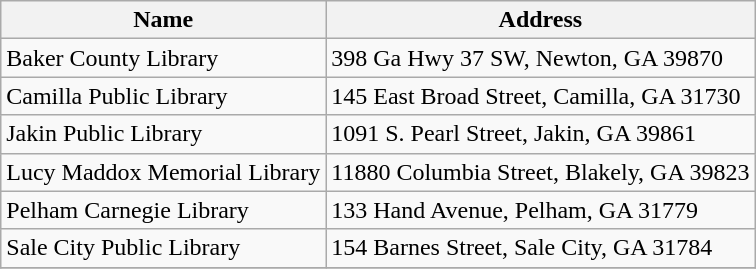<table class="wikitable">
<tr>
<th>Name</th>
<th>Address</th>
</tr>
<tr>
<td>Baker County Library</td>
<td>398 Ga Hwy 37 SW, Newton, GA 39870</td>
</tr>
<tr>
<td>Camilla Public Library</td>
<td>145 East Broad Street, Camilla, GA 31730</td>
</tr>
<tr>
<td>Jakin Public Library</td>
<td>1091 S. Pearl Street, Jakin, GA 39861</td>
</tr>
<tr>
<td>Lucy Maddox Memorial Library</td>
<td>11880 Columbia Street, Blakely, GA 39823</td>
</tr>
<tr>
<td>Pelham Carnegie Library</td>
<td>133 Hand Avenue, Pelham, GA 31779</td>
</tr>
<tr>
<td>Sale City Public Library</td>
<td>154 Barnes Street, Sale City, GA 31784</td>
</tr>
<tr>
</tr>
</table>
